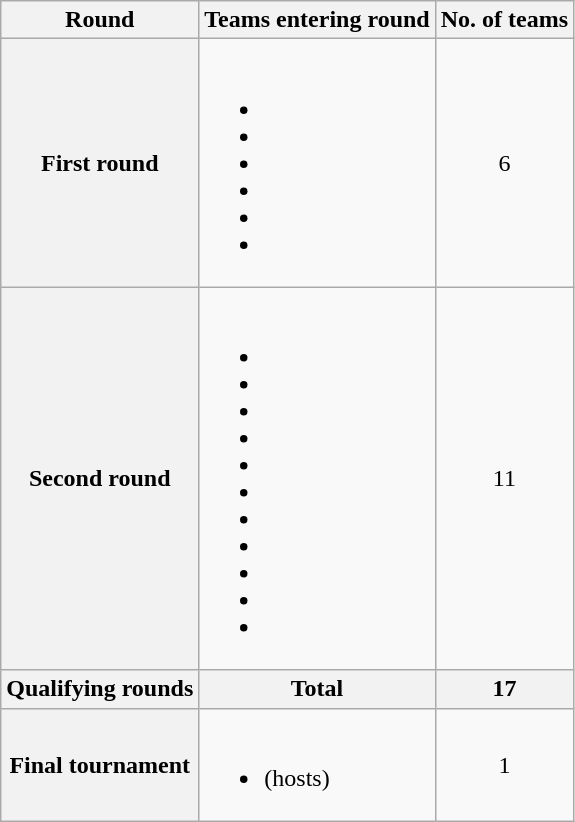<table class="wikitable">
<tr>
<th>Round</th>
<th>Teams entering round</th>
<th>No. of teams</th>
</tr>
<tr>
<th>First round</th>
<td><br><ul><li></li><li></li><li></li><li></li><li></li><li></li></ul></td>
<td align=center>6</td>
</tr>
<tr>
<th>Second round</th>
<td><br><ul><li></li><li></li><li></li><li></li><li></li><li></li><li></li><li></li><li></li><li></li><li></li></ul></td>
<td align=center>11</td>
</tr>
<tr>
<th>Qualifying rounds</th>
<th>Total</th>
<th>17</th>
</tr>
<tr>
<th>Final tournament</th>
<td><br><ul><li> (hosts)</li></ul></td>
<td align=center>1</td>
</tr>
</table>
